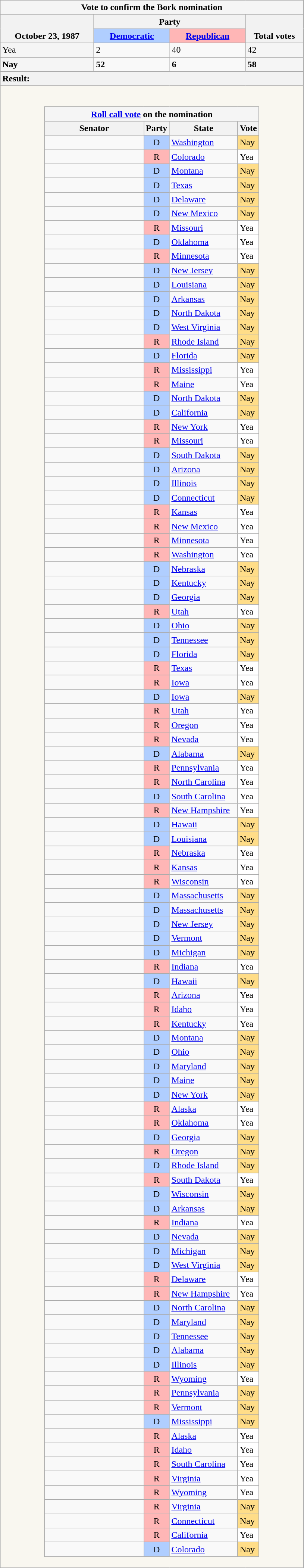<table class="wikitable">
<tr>
<th colspan=4 style="background:#f5f5f5">Vote to confirm the Bork nomination</th>
</tr>
<tr style="vertical-align:bottom;">
<th rowspan=2>October 23, 1987</th>
<th colspan=2>Party</th>
<th rowspan=2>Total votes</th>
</tr>
<tr style="vertical-align:bottom;">
<th style="background-color:#b0ceff;"><a href='#'>Democratic</a></th>
<th style="background-color:#ffb6b6;"><a href='#'>Republican</a></th>
</tr>
<tr>
<td style="width: 10em; background:#F5F5F5">Yea</td>
<td style="width: 8em;">2</td>
<td style="width: 8em;">40</td>
<td style="width: 6em; background:#F5F5F5">42</td>
</tr>
<tr>
<td style="background:#F5F5F5"><strong>Nay</strong></td>
<td><strong>52</strong></td>
<td><strong>6</strong></td>
<td style="background:#F5F5F5"><strong>58</strong></td>
</tr>
<tr>
<th colspan=4 style="text-align:left;">Result: </th>
</tr>
<tr>
<td colspan=5 style="background:#f9f7f0"><br><table class="wikitable sortable" style="margin:1em auto;">
<tr>
<th colspan=4 style="background:#f5f5f5"><a href='#'>Roll call vote</a> on the nomination</th>
</tr>
<tr>
<th scope="col" style="width: 170px;">Senator</th>
<th>Party</th>
<th scope="col" style="width: 115px;">State</th>
<th>Vote</th>
</tr>
<tr>
<td></td>
<td style="background-color:#b0ceff; text-align: center;">D</td>
<td><a href='#'>Washington</a></td>
<td style="background-color:#ffdd88;">Nay</td>
</tr>
<tr>
<td></td>
<td style="background-color:#ffb6b6; text-align: center;">R</td>
<td><a href='#'>Colorado</a></td>
<td style="background-color:#ffffff;">Yea</td>
</tr>
<tr>
<td></td>
<td style="background-color:#b0ceff; text-align: center;">D</td>
<td><a href='#'>Montana</a></td>
<td style="background-color:#ffdd88;">Nay</td>
</tr>
<tr>
<td></td>
<td style="background-color:#b0ceff; text-align: center;">D</td>
<td><a href='#'>Texas</a></td>
<td style="background-color:#ffdd88;">Nay</td>
</tr>
<tr>
<td></td>
<td style="background-color:#b0ceff; text-align: center;">D</td>
<td><a href='#'>Delaware</a></td>
<td style="background-color:#ffdd88;">Nay</td>
</tr>
<tr>
<td></td>
<td style="background-color:#b0ceff; text-align: center;">D</td>
<td><a href='#'>New Mexico</a></td>
<td style="background-color:#ffdd88;">Nay</td>
</tr>
<tr>
<td></td>
<td style="background-color:#ffb6b6; text-align: center;">R</td>
<td><a href='#'>Missouri</a></td>
<td style="background-color:#ffffff;">Yea</td>
</tr>
<tr>
<td></td>
<td style="background-color:#b0ceff; text-align: center;">D</td>
<td><a href='#'>Oklahoma</a></td>
<td style="background-color:#ffffff;">Yea</td>
</tr>
<tr>
<td></td>
<td style="background-color:#ffb6b6; text-align: center;">R</td>
<td><a href='#'>Minnesota</a></td>
<td style="background-color:#ffffff;">Yea</td>
</tr>
<tr>
<td></td>
<td style="background-color:#b0ceff; text-align: center;">D</td>
<td><a href='#'>New Jersey</a></td>
<td style="background-color:#ffdd88;">Nay</td>
</tr>
<tr>
<td></td>
<td style="background-color:#b0ceff; text-align: center;">D</td>
<td><a href='#'>Louisiana</a></td>
<td style="background-color:#ffdd88;">Nay</td>
</tr>
<tr>
<td></td>
<td style="background-color:#b0ceff; text-align: center;">D</td>
<td><a href='#'>Arkansas</a></td>
<td style="background-color:#ffdd88;">Nay</td>
</tr>
<tr>
<td></td>
<td style="background-color:#b0ceff; text-align: center;">D</td>
<td><a href='#'>North Dakota</a></td>
<td style="background-color:#ffdd88;">Nay</td>
</tr>
<tr>
<td></td>
<td style="background-color:#b0ceff; text-align: center;">D</td>
<td><a href='#'>West Virginia</a></td>
<td style="background-color:#ffdd88;">Nay</td>
</tr>
<tr>
<td></td>
<td style="background-color:#ffb6b6; text-align: center;">R</td>
<td><a href='#'>Rhode Island</a></td>
<td style="background-color:#ffdd88;">Nay</td>
</tr>
<tr>
<td></td>
<td style="background-color:#b0ceff; text-align: center;">D</td>
<td><a href='#'>Florida</a></td>
<td style="background-color:#ffdd88;">Nay</td>
</tr>
<tr>
<td></td>
<td style="background-color:#ffb6b6; text-align: center;">R</td>
<td><a href='#'>Mississippi</a></td>
<td style="background-color:#ffffff;">Yea</td>
</tr>
<tr>
<td></td>
<td style="background-color:#ffb6b6; text-align: center;">R</td>
<td><a href='#'>Maine</a></td>
<td style="background-color:#ffffff;">Yea</td>
</tr>
<tr>
<td></td>
<td style="background-color:#b0ceff; text-align: center;">D</td>
<td><a href='#'>North Dakota</a></td>
<td style="background-color:#ffdd88;">Nay</td>
</tr>
<tr>
<td></td>
<td style="background-color:#b0ceff; text-align: center;">D</td>
<td><a href='#'>California</a></td>
<td style="background-color:#ffdd88;">Nay</td>
</tr>
<tr>
<td></td>
<td style="background-color:#ffb6b6; text-align: center;">R</td>
<td><a href='#'>New York</a></td>
<td style="background-color:#ffffff;">Yea</td>
</tr>
<tr>
<td></td>
<td style="background-color:#ffb6b6; text-align: center;">R</td>
<td><a href='#'>Missouri</a></td>
<td style="background-color:#ffffff;">Yea</td>
</tr>
<tr>
<td></td>
<td style="background-color:#b0ceff; text-align: center;">D</td>
<td><a href='#'>South Dakota</a></td>
<td style="background-color:#ffdd88;">Nay</td>
</tr>
<tr>
<td></td>
<td style="background-color:#b0ceff; text-align: center;">D</td>
<td><a href='#'>Arizona</a></td>
<td style="background-color:#ffdd88;">Nay</td>
</tr>
<tr>
<td></td>
<td style="background-color:#b0ceff; text-align: center;">D</td>
<td><a href='#'>Illinois</a></td>
<td style="background-color:#ffdd88;">Nay</td>
</tr>
<tr>
<td></td>
<td style="background-color:#b0ceff; text-align: center;">D</td>
<td><a href='#'>Connecticut</a></td>
<td style="background-color:#ffdd88;">Nay</td>
</tr>
<tr>
<td></td>
<td style="background-color:#ffb6b6; text-align: center;">R</td>
<td><a href='#'>Kansas</a></td>
<td style="background-color:#ffffff;">Yea</td>
</tr>
<tr>
<td></td>
<td style="background-color:#ffb6b6; text-align: center;">R</td>
<td><a href='#'>New Mexico</a></td>
<td style="background-color:#ffffff;">Yea</td>
</tr>
<tr>
<td></td>
<td style="background-color:#ffb6b6; text-align: center;">R</td>
<td><a href='#'>Minnesota</a></td>
<td style="background-color:#ffffff;">Yea</td>
</tr>
<tr>
<td></td>
<td style="background-color:#ffb6b6; text-align: center;">R</td>
<td><a href='#'>Washington</a></td>
<td style="background-color:#ffffff;">Yea</td>
</tr>
<tr>
<td></td>
<td style="background-color:#b0ceff; text-align: center;">D</td>
<td><a href='#'>Nebraska</a></td>
<td style="background-color:#ffdd88;">Nay</td>
</tr>
<tr>
<td></td>
<td style="background-color:#b0ceff; text-align: center;">D</td>
<td><a href='#'>Kentucky</a></td>
<td style="background-color:#ffdd88;">Nay</td>
</tr>
<tr>
<td></td>
<td style="background-color:#b0ceff; text-align: center;">D</td>
<td><a href='#'>Georgia</a></td>
<td style="background-color:#ffdd88;">Nay</td>
</tr>
<tr>
<td></td>
<td style="background-color:#ffb6b6; text-align: center;">R</td>
<td><a href='#'>Utah</a></td>
<td style="background-color:#ffffff;">Yea</td>
</tr>
<tr>
<td></td>
<td style="background-color:#b0ceff; text-align: center;">D</td>
<td><a href='#'>Ohio</a></td>
<td style="background-color:#ffdd88;">Nay</td>
</tr>
<tr>
<td></td>
<td style="background-color:#b0ceff; text-align: center;">D</td>
<td><a href='#'>Tennessee</a></td>
<td style="background-color:#ffdd88;">Nay</td>
</tr>
<tr>
<td></td>
<td style="background-color:#b0ceff; text-align: center;">D</td>
<td><a href='#'>Florida</a></td>
<td style="background-color:#ffdd88;">Nay</td>
</tr>
<tr>
<td></td>
<td style="background-color:#ffb6b6; text-align: center;">R</td>
<td><a href='#'>Texas</a></td>
<td style="background-color:#ffffff;">Yea</td>
</tr>
<tr>
<td></td>
<td style="background-color:#ffb6b6; text-align: center;">R</td>
<td><a href='#'>Iowa</a></td>
<td style="background-color:#ffffff;">Yea</td>
</tr>
<tr>
<td></td>
<td style="background-color:#b0ceff; text-align: center;">D</td>
<td><a href='#'>Iowa</a></td>
<td style="background-color:#ffdd88;">Nay</td>
</tr>
<tr>
<td></td>
<td style="background-color:#ffb6b6; text-align: center;">R</td>
<td><a href='#'>Utah</a></td>
<td style="background-color:#ffffff;">Yea</td>
</tr>
<tr>
<td></td>
<td style="background-color:#ffb6b6; text-align: center;">R</td>
<td><a href='#'>Oregon</a></td>
<td style="background-color:#ffffff;">Yea</td>
</tr>
<tr>
<td></td>
<td style="background-color:#ffb6b6; text-align: center;">R</td>
<td><a href='#'>Nevada</a></td>
<td style="background-color:#ffffff;">Yea</td>
</tr>
<tr>
<td></td>
<td style="background-color:#b0ceff; text-align: center;">D</td>
<td><a href='#'>Alabama</a></td>
<td style="background-color:#ffdd88;">Nay</td>
</tr>
<tr>
<td></td>
<td style="background-color:#ffb6b6; text-align: center;">R</td>
<td><a href='#'>Pennsylvania</a></td>
<td style="background-color:#ffffff;">Yea</td>
</tr>
<tr>
<td></td>
<td style="background-color:#ffb6b6; text-align: center;">R</td>
<td><a href='#'>North Carolina</a></td>
<td style="background-color:#ffffff;">Yea</td>
</tr>
<tr>
<td></td>
<td style="background-color:#b0ceff; text-align: center;">D</td>
<td><a href='#'>South Carolina</a></td>
<td style="background-color:#ffffff;">Yea</td>
</tr>
<tr>
<td></td>
<td style="background-color:#ffb6b6; text-align: center;">R</td>
<td><a href='#'>New Hampshire</a></td>
<td style="background-color:#ffffff;">Yea</td>
</tr>
<tr>
<td></td>
<td style="background-color:#b0ceff; text-align: center;">D</td>
<td><a href='#'>Hawaii</a></td>
<td style="background-color:#ffdd88;">Nay</td>
</tr>
<tr>
<td></td>
<td style="background-color:#b0ceff; text-align: center;">D</td>
<td><a href='#'>Louisiana</a></td>
<td style="background-color:#ffdd88;">Nay</td>
</tr>
<tr>
<td></td>
<td style="background-color:#ffb6b6; text-align: center;">R</td>
<td><a href='#'>Nebraska</a></td>
<td style="background-color:#ffffff;">Yea</td>
</tr>
<tr>
<td></td>
<td style="background-color:#ffb6b6; text-align: center;">R</td>
<td><a href='#'>Kansas</a></td>
<td style="background-color:#ffffff;">Yea</td>
</tr>
<tr>
<td></td>
<td style="background-color:#ffb6b6; text-align: center;">R</td>
<td><a href='#'>Wisconsin</a></td>
<td style="background-color:#ffffff;">Yea</td>
</tr>
<tr>
<td></td>
<td style="background-color:#b0ceff; text-align: center;">D</td>
<td><a href='#'>Massachusetts</a></td>
<td style="background-color:#ffdd88;">Nay</td>
</tr>
<tr>
<td></td>
<td style="background-color:#b0ceff; text-align: center;">D</td>
<td><a href='#'>Massachusetts</a></td>
<td style="background-color:#ffdd88;">Nay</td>
</tr>
<tr>
<td></td>
<td style="background-color:#b0ceff; text-align: center;">D</td>
<td><a href='#'>New Jersey</a></td>
<td style="background-color:#ffdd88;">Nay</td>
</tr>
<tr>
<td></td>
<td style="background-color:#b0ceff; text-align: center;">D</td>
<td><a href='#'>Vermont</a></td>
<td style="background-color:#ffdd88;">Nay</td>
</tr>
<tr>
<td></td>
<td style="background-color:#b0ceff; text-align: center;">D</td>
<td><a href='#'>Michigan</a></td>
<td style="background-color:#ffdd88;">Nay</td>
</tr>
<tr>
<td></td>
<td style="background-color:#ffb6b6; text-align: center;">R</td>
<td><a href='#'>Indiana</a></td>
<td style="background-color:#ffffff;">Yea</td>
</tr>
<tr>
<td></td>
<td style="background-color:#b0ceff; text-align: center;">D</td>
<td><a href='#'>Hawaii</a></td>
<td style="background-color:#ffdd88;">Nay</td>
</tr>
<tr>
<td></td>
<td style="background-color:#ffb6b6; text-align: center;">R</td>
<td><a href='#'>Arizona</a></td>
<td style="background-color:#ffffff;">Yea</td>
</tr>
<tr>
<td></td>
<td style="background-color:#ffb6b6; text-align: center;">R</td>
<td><a href='#'>Idaho</a></td>
<td style="background-color:#ffffff;">Yea</td>
</tr>
<tr>
<td></td>
<td style="background-color:#ffb6b6; text-align: center;">R</td>
<td><a href='#'>Kentucky</a></td>
<td style="background-color:#ffffff;">Yea</td>
</tr>
<tr>
<td></td>
<td style="background-color:#b0ceff; text-align: center;">D</td>
<td><a href='#'>Montana</a></td>
<td style="background-color:#ffdd88;">Nay</td>
</tr>
<tr>
<td></td>
<td style="background-color:#b0ceff; text-align: center;">D</td>
<td><a href='#'>Ohio</a></td>
<td style="background-color:#ffdd88;">Nay</td>
</tr>
<tr>
<td></td>
<td style="background-color:#b0ceff; text-align: center;">D</td>
<td><a href='#'>Maryland</a></td>
<td style="background-color:#ffdd88;">Nay</td>
</tr>
<tr>
<td></td>
<td style="background-color:#b0ceff; text-align: center;">D</td>
<td><a href='#'>Maine</a></td>
<td style="background-color:#ffdd88;">Nay</td>
</tr>
<tr>
<td></td>
<td style="background-color:#b0ceff; text-align: center;">D</td>
<td><a href='#'>New York</a></td>
<td style="background-color:#ffdd88;">Nay</td>
</tr>
<tr>
<td></td>
<td style="background-color:#ffb6b6; text-align: center;">R</td>
<td><a href='#'>Alaska</a></td>
<td style="background-color:#ffffff;">Yea</td>
</tr>
<tr>
<td></td>
<td style="background-color:#ffb6b6; text-align: center;">R</td>
<td><a href='#'>Oklahoma</a></td>
<td style="background-color:#ffffff;">Yea</td>
</tr>
<tr>
<td></td>
<td style="background-color:#b0ceff; text-align: center;">D</td>
<td><a href='#'>Georgia</a></td>
<td style="background-color:#ffdd88;">Nay</td>
</tr>
<tr>
<td></td>
<td style="background-color:#ffb6b6; text-align: center;">R</td>
<td><a href='#'>Oregon</a></td>
<td style="background-color:#ffdd88;">Nay</td>
</tr>
<tr>
<td></td>
<td style="background-color:#b0ceff; text-align: center;">D</td>
<td><a href='#'>Rhode Island</a></td>
<td style="background-color:#ffdd88;">Nay</td>
</tr>
<tr>
<td></td>
<td style="background-color:#ffb6b6; text-align: center;">R</td>
<td><a href='#'>South Dakota</a></td>
<td style="background-color:#ffffff;">Yea</td>
</tr>
<tr>
<td></td>
<td style="background-color:#b0ceff; text-align: center;">D</td>
<td><a href='#'>Wisconsin</a></td>
<td style="background-color:#ffdd88;">Nay</td>
</tr>
<tr>
<td></td>
<td style="background-color:#b0ceff; text-align: center;">D</td>
<td><a href='#'>Arkansas</a></td>
<td style="background-color:#ffdd88;">Nay</td>
</tr>
<tr>
<td></td>
<td style="background-color:#ffb6b6; text-align: center;">R</td>
<td><a href='#'>Indiana</a></td>
<td style="background-color:#ffffff;">Yea</td>
</tr>
<tr>
<td></td>
<td style="background-color:#b0ceff; text-align: center;">D</td>
<td><a href='#'>Nevada</a></td>
<td style="background-color:#ffdd88;">Nay</td>
</tr>
<tr>
<td></td>
<td style="background-color:#b0ceff; text-align: center;">D</td>
<td><a href='#'>Michigan</a></td>
<td style="background-color:#ffdd88;">Nay</td>
</tr>
<tr>
<td></td>
<td style="background-color:#b0ceff; text-align: center;">D</td>
<td><a href='#'>West Virginia</a></td>
<td style="background-color:#ffdd88;">Nay</td>
</tr>
<tr>
<td></td>
<td style="background-color:#ffb6b6; text-align: center;">R</td>
<td><a href='#'>Delaware</a></td>
<td style="background-color:#ffffff;">Yea</td>
</tr>
<tr>
<td></td>
<td style="background-color:#ffb6b6; text-align: center;">R</td>
<td><a href='#'>New Hampshire</a></td>
<td style="background-color:#ffffff;">Yea</td>
</tr>
<tr>
<td></td>
<td style="background-color:#b0ceff; text-align: center;">D</td>
<td><a href='#'>North Carolina</a></td>
<td style="background-color:#ffdd88;">Nay</td>
</tr>
<tr>
<td></td>
<td style="background-color:#b0ceff; text-align: center;">D</td>
<td><a href='#'>Maryland</a></td>
<td style="background-color:#ffdd88;">Nay</td>
</tr>
<tr>
<td></td>
<td style="background-color:#b0ceff; text-align: center;">D</td>
<td><a href='#'>Tennessee</a></td>
<td style="background-color:#ffdd88;">Nay</td>
</tr>
<tr>
<td></td>
<td style="background-color:#b0ceff; text-align: center;">D</td>
<td><a href='#'>Alabama</a></td>
<td style="background-color:#ffdd88;">Nay</td>
</tr>
<tr>
<td></td>
<td style="background-color:#b0ceff; text-align: center;">D</td>
<td><a href='#'>Illinois</a></td>
<td style="background-color:#ffdd88;">Nay</td>
</tr>
<tr>
<td></td>
<td style="background-color:#ffb6b6; text-align: center;">R</td>
<td><a href='#'>Wyoming</a></td>
<td style="background-color:#ffffff;">Yea</td>
</tr>
<tr>
<td></td>
<td style="background-color:#ffb6b6; text-align: center;">R</td>
<td><a href='#'>Pennsylvania</a></td>
<td style="background-color:#ffdd88;">Nay</td>
</tr>
<tr>
<td></td>
<td style="background-color:#ffb6b6; text-align: center;">R</td>
<td><a href='#'>Vermont</a></td>
<td style="background-color:#ffdd88;">Nay</td>
</tr>
<tr>
<td></td>
<td style="background-color:#b0ceff; text-align: center;">D</td>
<td><a href='#'>Mississippi</a></td>
<td style="background-color:#ffdd88;">Nay</td>
</tr>
<tr>
<td></td>
<td style="background-color:#ffb6b6; text-align: center;">R</td>
<td><a href='#'>Alaska</a></td>
<td style="background-color:#ffffff;">Yea</td>
</tr>
<tr>
<td></td>
<td style="background-color:#ffb6b6; text-align: center;">R</td>
<td><a href='#'>Idaho</a></td>
<td style="background-color:#ffffff;">Yea</td>
</tr>
<tr>
<td></td>
<td style="background-color:#ffb6b6; text-align: center;">R</td>
<td><a href='#'>South Carolina</a></td>
<td style="background-color:#ffffff;">Yea</td>
</tr>
<tr>
<td></td>
<td style="background-color:#ffb6b6; text-align: center;">R</td>
<td><a href='#'>Virginia</a></td>
<td style="background-color:#ffffff;">Yea</td>
</tr>
<tr>
<td></td>
<td style="background-color:#ffb6b6; text-align: center;">R</td>
<td><a href='#'>Wyoming</a></td>
<td style="background-color:#ffffff;">Yea</td>
</tr>
<tr>
<td></td>
<td style="background-color:#ffb6b6; text-align: center;">R</td>
<td><a href='#'>Virginia</a></td>
<td style="background-color:#ffdd88;">Nay</td>
</tr>
<tr>
<td></td>
<td style="background-color:#ffb6b6; text-align: center;">R</td>
<td><a href='#'>Connecticut</a></td>
<td style="background-color:#ffdd88;">Nay</td>
</tr>
<tr>
<td></td>
<td style="background-color:#ffb6b6; text-align: center;">R</td>
<td><a href='#'>California</a></td>
<td style="background-color:#ffffff;">Yea</td>
</tr>
<tr>
<td></td>
<td style="background-color:#b0ceff; text-align: center;">D</td>
<td><a href='#'>Colorado</a></td>
<td style="background-color:#ffdd88;">Nay</td>
</tr>
</table>
</td>
</tr>
</table>
